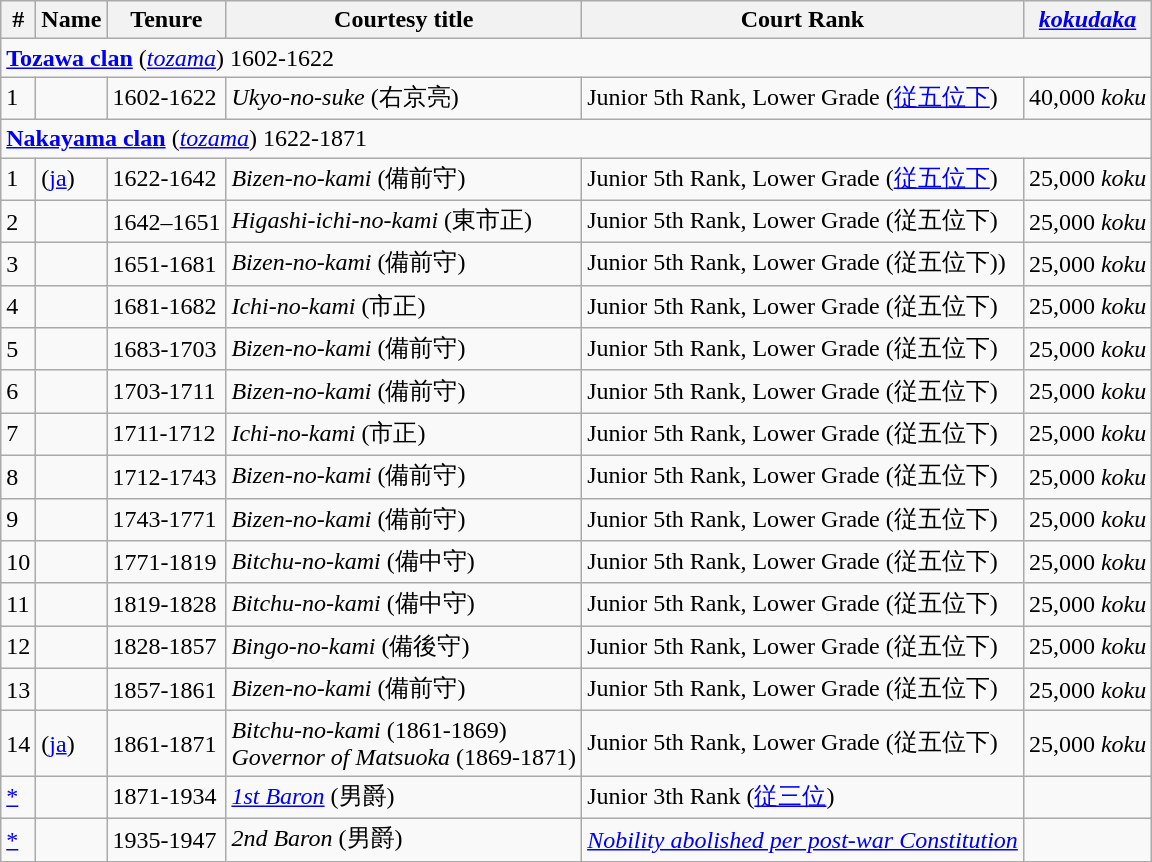<table class=wikitable>
<tr>
<th>#</th>
<th>Name</th>
<th>Tenure</th>
<th>Courtesy title</th>
<th>Court Rank</th>
<th><em><a href='#'>kokudaka</a></em></th>
</tr>
<tr>
<td colspan=6> <strong><a href='#'>Tozawa clan</a></strong> (<em><a href='#'>tozama</a></em>) 1602-1622</td>
</tr>
<tr>
<td>1</td>
<td></td>
<td>1602-1622</td>
<td><em>Ukyo-no-suke</em> (右京亮)</td>
<td>Junior 5th Rank, Lower Grade (<a href='#'>従五位下</a>)</td>
<td>40,000 <em>koku</em></td>
</tr>
<tr>
<td colspan=6> <strong><a href='#'>Nakayama clan</a></strong> (<em><a href='#'>tozama</a></em>) 1622-1871</td>
</tr>
<tr>
<td>1</td>
<td>(<a href='#'>ja</a>)</td>
<td>1622-1642</td>
<td><em>Bizen-no-kami</em> (備前守)</td>
<td>Junior 5th Rank, Lower Grade (<a href='#'>従五位下</a>)</td>
<td>25,000 <em>koku</em></td>
</tr>
<tr>
<td>2</td>
<td></td>
<td>1642–1651</td>
<td><em>Higashi-ichi-no-kami</em> (東市正)</td>
<td>Junior 5th Rank, Lower Grade (従五位下)</td>
<td>25,000 <em>koku</em></td>
</tr>
<tr>
<td>3</td>
<td></td>
<td>1651-1681</td>
<td><em>Bizen-no-kami</em> (備前守)</td>
<td>Junior 5th Rank, Lower Grade (従五位下))</td>
<td>25,000 <em>koku</em></td>
</tr>
<tr>
<td>4</td>
<td></td>
<td>1681-1682</td>
<td><em>Ichi-no-kami</em> (市正)</td>
<td>Junior 5th Rank, Lower Grade (従五位下)</td>
<td>25,000 <em>koku</em></td>
</tr>
<tr>
<td>5</td>
<td></td>
<td>1683-1703</td>
<td><em>Bizen-no-kami</em> (備前守)</td>
<td>Junior 5th Rank, Lower Grade (従五位下)</td>
<td>25,000 <em>koku</em></td>
</tr>
<tr>
<td>6</td>
<td></td>
<td>1703-1711</td>
<td><em>Bizen-no-kami</em> (備前守)</td>
<td>Junior 5th Rank, Lower Grade (従五位下)</td>
<td>25,000 <em>koku</em></td>
</tr>
<tr>
<td>7</td>
<td></td>
<td>1711-1712</td>
<td><em>Ichi-no-kami</em> (市正)</td>
<td>Junior 5th Rank, Lower Grade (従五位下)</td>
<td>25,000 <em>koku</em></td>
</tr>
<tr>
<td>8</td>
<td></td>
<td>1712-1743</td>
<td><em>Bizen-no-kami</em> (備前守)</td>
<td>Junior 5th Rank, Lower Grade (従五位下)</td>
<td>25,000 <em>koku</em></td>
</tr>
<tr>
<td>9</td>
<td></td>
<td>1743-1771</td>
<td><em>Bizen-no-kami</em> (備前守)</td>
<td>Junior 5th Rank, Lower Grade (従五位下)</td>
<td>25,000 <em>koku</em></td>
</tr>
<tr>
<td>10</td>
<td></td>
<td>1771-1819</td>
<td><em>Bitchu-no-kami</em> (備中守)</td>
<td>Junior 5th Rank, Lower Grade (従五位下)</td>
<td>25,000 <em>koku</em></td>
</tr>
<tr>
<td>11</td>
<td></td>
<td>1819-1828</td>
<td><em>Bitchu-no-kami</em> (備中守)</td>
<td>Junior 5th Rank, Lower Grade (従五位下)</td>
<td>25,000 <em>koku</em></td>
</tr>
<tr>
<td>12</td>
<td></td>
<td>1828-1857</td>
<td><em>Bingo-no-kami</em> (備後守)</td>
<td>Junior 5th Rank, Lower Grade (従五位下)</td>
<td>25,000 <em>koku</em></td>
</tr>
<tr>
<td>13</td>
<td></td>
<td>1857-1861</td>
<td><em>Bizen-no-kami</em> (備前守)</td>
<td>Junior 5th Rank, Lower Grade (従五位下)</td>
<td>25,000 <em>koku</em></td>
</tr>
<tr>
<td>14</td>
<td>(<a href='#'>ja</a>)</td>
<td>1861-1871</td>
<td><em>Bitchu-no-kami</em> (1861-1869)<br><em>Governor of Matsuoka</em> (1869-1871)</td>
<td>Junior 5th Rank, Lower Grade (従五位下)</td>
<td>25,000 <em>koku</em></td>
</tr>
<tr>
<td><a href='#'>*</a></td>
<td></td>
<td>1871-1934</td>
<td><em><a href='#'>1st Baron</a></em> (男爵)</td>
<td>Junior 3th Rank (<a href='#'>従三位</a>)</td>
<td></td>
</tr>
<tr>
<td><a href='#'>*</a></td>
<td></td>
<td>1935-1947</td>
<td><em>2nd Baron</em> (男爵)</td>
<td><em><a href='#'>Nobility abolished per post-war Constitution</a></em></td>
<td></td>
</tr>
</table>
